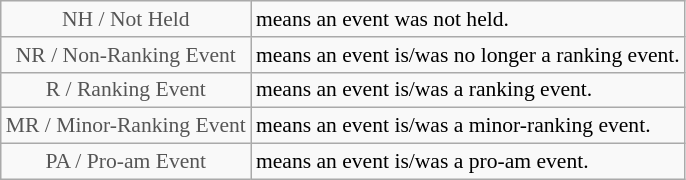<table class="wikitable" style="font-size:90%">
<tr>
<td style="text-align:center; color:#555555;" colspan="4">NH / Not Held</td>
<td>means an event was not held.</td>
</tr>
<tr>
<td style="text-align:center; color:#555555;" colspan="4">NR / Non-Ranking Event</td>
<td>means an event is/was no longer a ranking event.</td>
</tr>
<tr>
<td style="text-align:center; color:#555555;" colspan="4">R / Ranking Event</td>
<td>means an event is/was a ranking event.</td>
</tr>
<tr>
<td style="text-align:center; color:#555555;" colspan="4">MR / Minor-Ranking Event</td>
<td>means an event is/was a minor-ranking event.</td>
</tr>
<tr>
<td style="text-align:center; color:#555555;" colspan="4">PA / Pro-am Event</td>
<td>means an event is/was a pro-am event.</td>
</tr>
</table>
